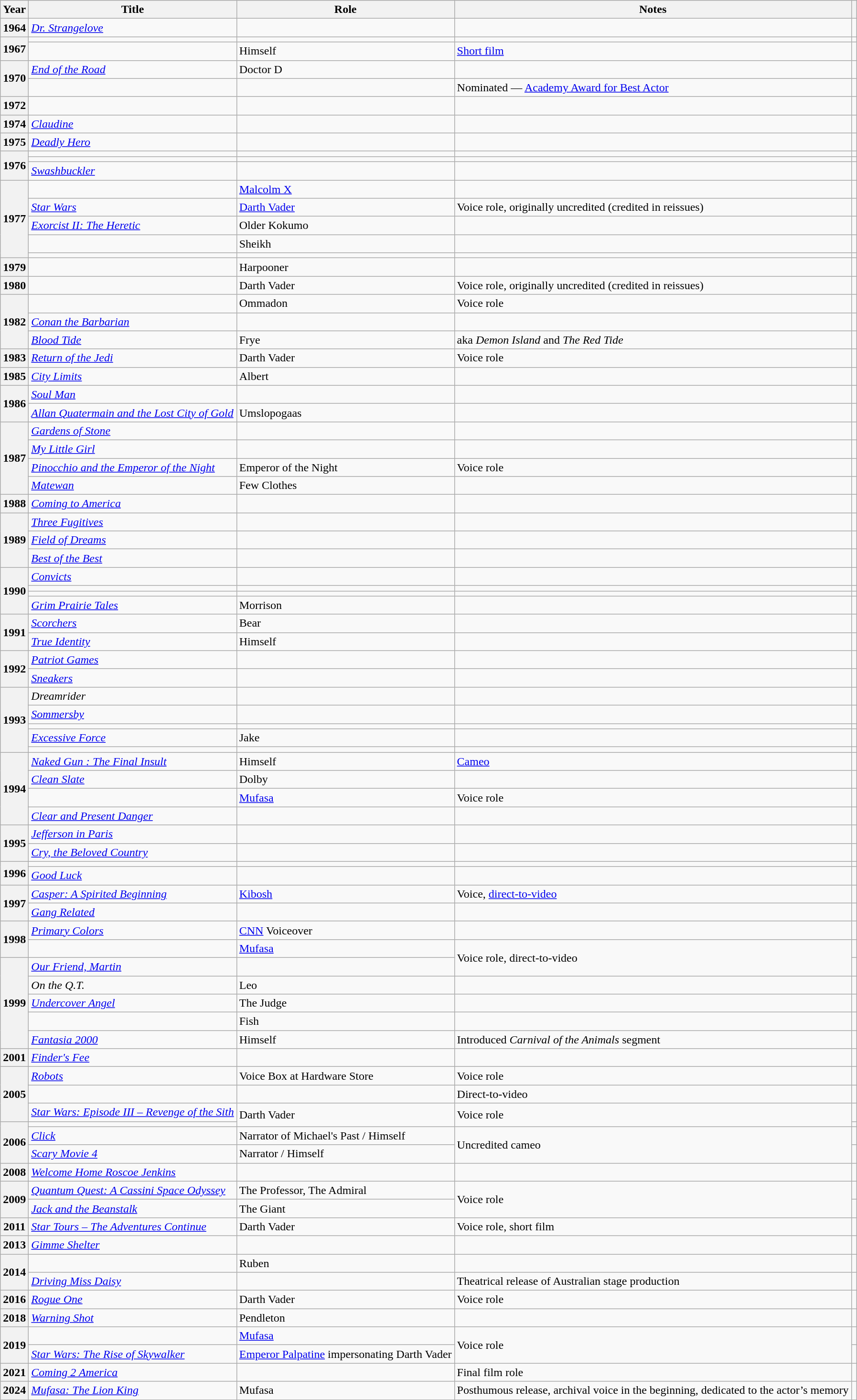<table class="wikitable sortable mw-collapsible plainrowheaders">
<tr>
<th scope="col">Year</th>
<th scope="col">Title</th>
<th scope="col">Role</th>
<th scope="col" class="unsortable">Notes</th>
<th scope="col" class="unsortable"></th>
</tr>
<tr>
<th scope="row">1964</th>
<td><em><a href='#'>Dr. Strangelove</a></em></td>
<td></td>
<td></td>
<td style="text-align:center;"></td>
</tr>
<tr>
<th scope="row" rowspan="2">1967</th>
<td><em></em></td>
<td></td>
<td></td>
<td style="text-align:center;"></td>
</tr>
<tr>
<td><em></em></td>
<td>Himself</td>
<td><a href='#'>Short film</a></td>
<td style="text-align:center;"></td>
</tr>
<tr>
<th scope="row" rowspan="2">1970</th>
<td><em><a href='#'>End of the Road</a></em></td>
<td>Doctor D</td>
<td></td>
<td style="text-align:center;"></td>
</tr>
<tr>
<td><em></em></td>
<td></td>
<td>Nominated — <a href='#'>Academy Award for Best Actor</a></td>
<td style="text-align:center;"></td>
</tr>
<tr>
<th scope="row">1972</th>
<td><em></em></td>
<td></td>
<td></td>
<td style="text-align:center;"></td>
</tr>
<tr>
<th scope="row">1974</th>
<td><em><a href='#'>Claudine</a></em></td>
<td></td>
<td></td>
<td style="text-align:center;"></td>
</tr>
<tr>
<th scope="row">1975</th>
<td><em><a href='#'>Deadly Hero</a></em></td>
<td></td>
<td></td>
<td></td>
</tr>
<tr>
<th scope="row" rowspan="3">1976</th>
<td><em></em></td>
<td></td>
<td></td>
<td style="text-align:center;"></td>
</tr>
<tr>
<td><em></em></td>
<td></td>
<td></td>
<td style="text-align:center;"></td>
</tr>
<tr>
<td><em><a href='#'>Swashbuckler</a></em></td>
<td></td>
<td></td>
<td style="text-align:center;"></td>
</tr>
<tr>
<th scope="row" rowspan="5">1977</th>
<td><em></em></td>
<td><a href='#'>Malcolm X</a></td>
<td></td>
<td style="text-align:center;"></td>
</tr>
<tr>
<td><em><a href='#'>Star Wars</a></em></td>
<td><a href='#'>Darth Vader</a></td>
<td>Voice role, originally uncredited (credited in reissues)</td>
<td style="text-align:center;"></td>
</tr>
<tr>
<td><em><a href='#'>Exorcist II: The Heretic</a></em></td>
<td>Older Kokumo</td>
<td></td>
<td style="text-align:center;"></td>
</tr>
<tr>
<td><em></em></td>
<td>Sheikh</td>
<td></td>
<td style="text-align:center;"></td>
</tr>
<tr>
<td><em></em></td>
<td></td>
<td></td>
<td style="text-align:center;"></td>
</tr>
<tr>
<th scope="row">1979</th>
<td></td>
<td>Harpooner</td>
<td></td>
<td style="text-align:center;"></td>
</tr>
<tr>
<th scope="row">1980</th>
<td><em></em></td>
<td>Darth Vader</td>
<td>Voice role, originally uncredited (credited in reissues)</td>
<td style="text-align:center;"></td>
</tr>
<tr>
<th scope="row" rowspan="3">1982</th>
<td><em></em></td>
<td>Ommadon</td>
<td>Voice role</td>
<td style="text-align:center;"></td>
</tr>
<tr>
<td><em><a href='#'>Conan the Barbarian</a></em></td>
<td></td>
<td></td>
<td style="text-align:center;"></td>
</tr>
<tr>
<td><em><a href='#'>Blood Tide</a></em></td>
<td>Frye</td>
<td>aka <em>Demon Island</em> and <em>The Red Tide</em></td>
<td style="text-align:center;"></td>
</tr>
<tr>
<th scope="row">1983</th>
<td><em><a href='#'>Return of the Jedi</a></em></td>
<td>Darth Vader</td>
<td>Voice role</td>
<td style="text-align:center;"></td>
</tr>
<tr>
<th scope="row">1985</th>
<td><em><a href='#'>City Limits</a></em></td>
<td>Albert</td>
<td></td>
<td style="text-align:center;"></td>
</tr>
<tr>
<th scope="row" rowspan="2">1986</th>
<td><em><a href='#'>Soul Man</a></em></td>
<td></td>
<td></td>
<td style="text-align:center;"></td>
</tr>
<tr>
<td><em><a href='#'>Allan Quatermain and the Lost City of Gold</a></em></td>
<td>Umslopogaas</td>
<td></td>
<td style="text-align:center;"></td>
</tr>
<tr>
<th scope="row" rowspan="4">1987</th>
<td><em><a href='#'>Gardens of Stone</a></em></td>
<td></td>
<td></td>
<td style="text-align:center;"></td>
</tr>
<tr>
<td><em><a href='#'>My Little Girl</a></em></td>
<td></td>
<td></td>
<td style="text-align:center;"></td>
</tr>
<tr>
<td><em><a href='#'>Pinocchio and the Emperor of the Night</a></em></td>
<td>Emperor of the Night</td>
<td>Voice role</td>
<td style="text-align:center;"></td>
</tr>
<tr>
<td><em><a href='#'>Matewan</a></em></td>
<td>Few Clothes</td>
<td></td>
<td style="text-align:center;"></td>
</tr>
<tr>
<th scope="row">1988</th>
<td><em><a href='#'>Coming to America</a></em></td>
<td></td>
<td></td>
<td style="text-align:center;"></td>
</tr>
<tr>
<th scope="row" rowspan="3">1989</th>
<td><em><a href='#'>Three Fugitives</a></em></td>
<td></td>
<td></td>
<td style="text-align:center;"></td>
</tr>
<tr>
<td><em><a href='#'>Field of Dreams</a></em></td>
<td></td>
<td></td>
<td style="text-align:center;"></td>
</tr>
<tr>
<td><em><a href='#'>Best of the Best</a></em></td>
<td></td>
<td></td>
<td style="text-align:center;"></td>
</tr>
<tr>
<th scope="row" rowspan="4">1990</th>
<td><em><a href='#'>Convicts</a></em></td>
<td></td>
<td></td>
<td style="text-align:center;"></td>
</tr>
<tr>
<td><em></em></td>
<td></td>
<td></td>
<td style="text-align:center;"></td>
</tr>
<tr>
<td><em></em></td>
<td></td>
<td></td>
<td style="text-align:center;"></td>
</tr>
<tr>
<td><em><a href='#'>Grim Prairie Tales</a></em></td>
<td>Morrison</td>
<td></td>
<td style="text-align:center;"></td>
</tr>
<tr>
<th scope="row" rowspan="2">1991</th>
<td><em><a href='#'>Scorchers</a></em></td>
<td>Bear</td>
<td></td>
<td style="text-align:center;"></td>
</tr>
<tr>
<td><em><a href='#'>True Identity</a></em></td>
<td>Himself</td>
<td></td>
<td></td>
</tr>
<tr>
<th scope="row" rowspan="2">1992</th>
<td><em><a href='#'>Patriot Games</a></em></td>
<td></td>
<td></td>
<td style="text-align:center;"></td>
</tr>
<tr>
<td><em><a href='#'>Sneakers</a></em></td>
<td></td>
<td></td>
<td style="text-align:center;"></td>
</tr>
<tr>
<th scope="row" rowspan="5">1993</th>
<td><em>Dreamrider</em></td>
<td></td>
<td></td>
<td style="text-align:center;"></td>
</tr>
<tr>
<td><em><a href='#'>Sommersby</a></em></td>
<td></td>
<td></td>
<td style="text-align:center;"></td>
</tr>
<tr>
<td></td>
<td></td>
<td></td>
<td style="text-align:center;"></td>
</tr>
<tr>
<td><em><a href='#'>Excessive Force</a></em></td>
<td>Jake</td>
<td></td>
<td style="text-align:center;"></td>
</tr>
<tr>
<td><em></em></td>
<td></td>
<td></td>
<td style="text-align:center;"></td>
</tr>
<tr>
<th scope="row" rowspan="4">1994</th>
<td><em><a href='#'>Naked Gun : The Final Insult</a></em></td>
<td>Himself</td>
<td><a href='#'>Cameo</a></td>
<td style="text-align:center;"></td>
</tr>
<tr>
<td><em><a href='#'>Clean Slate</a></em></td>
<td>Dolby</td>
<td></td>
<td style="text-align:center;"></td>
</tr>
<tr>
<td></td>
<td><a href='#'>Mufasa</a></td>
<td>Voice role</td>
<td style="text-align:center;"></td>
</tr>
<tr>
<td><em><a href='#'>Clear and Present Danger</a></em></td>
<td></td>
<td></td>
<td style="text-align:center;"></td>
</tr>
<tr>
<th scope="row" rowspan="2">1995</th>
<td><em><a href='#'>Jefferson in Paris</a></em></td>
<td></td>
<td></td>
<td style="text-align:center;"></td>
</tr>
<tr>
<td><em><a href='#'>Cry, the Beloved Country</a></em></td>
<td></td>
<td></td>
<td style="text-align:center;"></td>
</tr>
<tr>
<th scope="row" rowspan="2">1996</th>
<td><em></em></td>
<td></td>
<td></td>
<td style="text-align:center;"></td>
</tr>
<tr>
<td><em><a href='#'>Good Luck</a></em></td>
<td></td>
<td></td>
<td style="text-align:center;"></td>
</tr>
<tr>
<th scope="row" rowspan="2">1997</th>
<td><em><a href='#'>Casper: A Spirited Beginning</a></em></td>
<td><a href='#'>Kibosh</a></td>
<td>Voice, <a href='#'>direct-to-video</a></td>
<td style="text-align:center;"></td>
</tr>
<tr>
<td><em><a href='#'>Gang Related</a></em></td>
<td></td>
<td></td>
<td style="text-align:center;"></td>
</tr>
<tr>
<th scope="row" rowspan="2">1998</th>
<td><em><a href='#'>Primary Colors</a></em></td>
<td><a href='#'>CNN</a> Voiceover</td>
<td></td>
<td style="text-align:center;"></td>
</tr>
<tr>
<td></td>
<td><a href='#'>Mufasa</a></td>
<td rowspan="2">Voice role, direct-to-video</td>
<td style="text-align:center;"></td>
</tr>
<tr>
<th scope="row" rowspan="5">1999</th>
<td><em><a href='#'>Our Friend, Martin</a></em></td>
<td></td>
<td style="text-align:center;"></td>
</tr>
<tr>
<td><em>On the Q.T.</em></td>
<td>Leo</td>
<td></td>
<td style="text-align:center;"></td>
</tr>
<tr>
<td><em><a href='#'>Undercover Angel</a></em></td>
<td>The Judge</td>
<td></td>
<td style="text-align:center;"></td>
</tr>
<tr>
<td></td>
<td>Fish</td>
<td></td>
<td style="text-align:center;"></td>
</tr>
<tr>
<td><em><a href='#'>Fantasia 2000</a></em></td>
<td>Himself</td>
<td>Introduced <em>Carnival of the Animals</em> segment</td>
<td style="text-align:center;"></td>
</tr>
<tr>
<th scope="row">2001</th>
<td><em><a href='#'>Finder's Fee</a></em></td>
<td></td>
<td></td>
<td style="text-align:center;"></td>
</tr>
<tr>
<th scope="row" rowspan="3">2005</th>
<td><em><a href='#'>Robots</a></em></td>
<td>Voice Box at Hardware Store</td>
<td>Voice role</td>
<td style="text-align:center;"></td>
</tr>
<tr>
<td></td>
<td></td>
<td>Direct-to-video</td>
<td style="text-align:center;"></td>
</tr>
<tr>
<td><em><a href='#'>Star Wars: Episode III – Revenge of the Sith</a></em></td>
<td rowspan="2">Darth Vader</td>
<td rowspan="2">Voice role</td>
<td style="text-align:center;"></td>
</tr>
<tr>
<th scope="row" rowspan="3">2006</th>
<td><em></em></td>
<td style="text-align:center;"></td>
</tr>
<tr>
<td><em><a href='#'>Click</a></em></td>
<td>Narrator of Michael's Past / Himself</td>
<td rowspan="2">Uncredited cameo</td>
<td style="text-align:center;"></td>
</tr>
<tr>
<td><em><a href='#'>Scary Movie 4</a></em></td>
<td>Narrator / Himself</td>
<td style="text-align:center;"></td>
</tr>
<tr>
<th scope="row">2008</th>
<td><em><a href='#'>Welcome Home Roscoe Jenkins</a></em></td>
<td></td>
<td></td>
<td style="text-align:center;"></td>
</tr>
<tr>
<th scope="row" rowspan="2">2009</th>
<td><em><a href='#'>Quantum Quest: A Cassini Space Odyssey</a></em></td>
<td>The Professor, The Admiral</td>
<td rowspan="2">Voice role</td>
<td style="text-align:center;"></td>
</tr>
<tr>
<td><em><a href='#'>Jack and the Beanstalk</a></em></td>
<td>The Giant</td>
<td style="text-align:center;"></td>
</tr>
<tr>
<th scope="row">2011</th>
<td><em><a href='#'>Star Tours – The Adventures Continue</a></em></td>
<td>Darth Vader</td>
<td>Voice role, short film</td>
<td style="text-align:center;"></td>
</tr>
<tr>
<th scope="row">2013</th>
<td><em><a href='#'>Gimme Shelter</a></em></td>
<td></td>
<td></td>
<td style="text-align:center;"></td>
</tr>
<tr>
<th scope="row" rowspan="2">2014</th>
<td><em></em></td>
<td>Ruben</td>
<td></td>
<td style="text-align:center;"></td>
</tr>
<tr>
<td><em><a href='#'>Driving Miss Daisy</a></em></td>
<td></td>
<td>Theatrical release of Australian stage production</td>
<td style="text-align:center;"></td>
</tr>
<tr>
<th scope="row">2016</th>
<td><em><a href='#'>Rogue One</a></em></td>
<td>Darth Vader</td>
<td>Voice role</td>
<td style="text-align:center;"></td>
</tr>
<tr>
<th scope="row">2018</th>
<td><em><a href='#'>Warning Shot</a></em></td>
<td>Pendleton</td>
<td></td>
<td style="text-align:center;"></td>
</tr>
<tr>
<th scope="row" rowspan="2">2019</th>
<td></td>
<td><a href='#'>Mufasa</a></td>
<td rowspan="2">Voice role</td>
<td style="text-align:center;"></td>
</tr>
<tr>
<td><em><a href='#'>Star Wars: The Rise of Skywalker</a></em></td>
<td><a href='#'>Emperor Palpatine</a> impersonating Darth Vader</td>
<td style="text-align:center;"></td>
</tr>
<tr>
<th scope="row">2021</th>
<td><em><a href='#'>Coming 2 America</a></em></td>
<td></td>
<td>Final film role</td>
<td style="text-align:center;"></td>
</tr>
<tr>
<th scope="row">2024</th>
<td><em><a href='#'>Mufasa: The Lion King</a></em></td>
<td>Mufasa</td>
<td>Posthumous release, archival voice in the beginning, dedicated to the actor’s memory</td>
<td style="text-align:center;"></td>
</tr>
</table>
